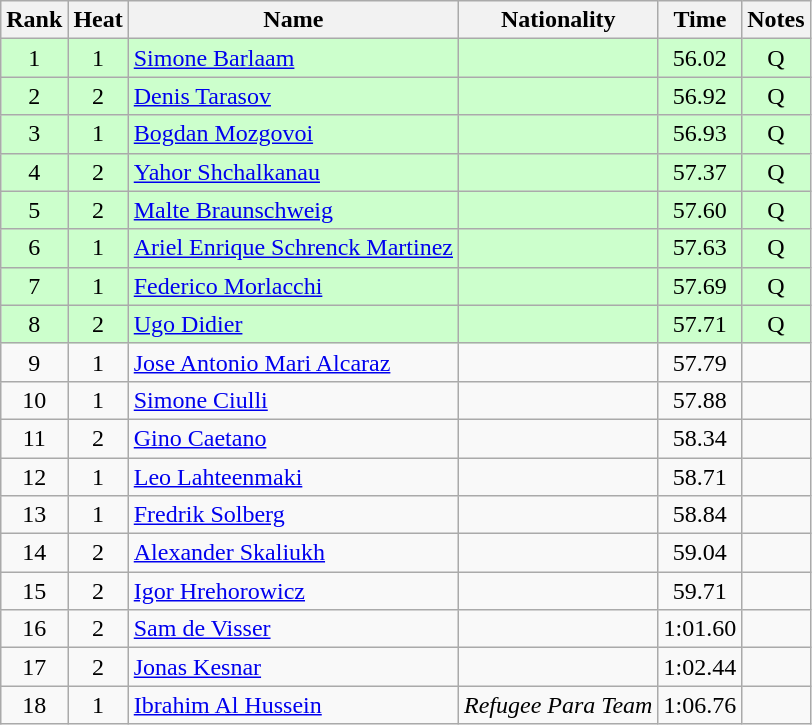<table class="wikitable sortable" style="text-align:center">
<tr>
<th>Rank</th>
<th>Heat</th>
<th>Name</th>
<th>Nationality</th>
<th>Time</th>
<th>Notes</th>
</tr>
<tr bgcolor=ccffcc>
<td>1</td>
<td>1</td>
<td align=left><a href='#'>Simone Barlaam</a></td>
<td align=left></td>
<td>56.02</td>
<td>Q</td>
</tr>
<tr bgcolor=ccffcc>
<td>2</td>
<td>2</td>
<td align=left><a href='#'>Denis Tarasov</a></td>
<td align=left></td>
<td>56.92</td>
<td>Q</td>
</tr>
<tr bgcolor=ccffcc>
<td>3</td>
<td>1</td>
<td align=left><a href='#'>Bogdan Mozgovoi</a></td>
<td align=left></td>
<td>56.93</td>
<td>Q</td>
</tr>
<tr bgcolor=ccffcc>
<td>4</td>
<td>2</td>
<td align=left><a href='#'>Yahor Shchalkanau</a></td>
<td align=left></td>
<td>57.37</td>
<td>Q</td>
</tr>
<tr bgcolor=ccffcc>
<td>5</td>
<td>2</td>
<td align=left><a href='#'>Malte Braunschweig</a></td>
<td align=left></td>
<td>57.60</td>
<td>Q</td>
</tr>
<tr bgcolor=ccffcc>
<td>6</td>
<td>1</td>
<td align=left><a href='#'>Ariel Enrique Schrenck Martinez</a></td>
<td align=left></td>
<td>57.63</td>
<td>Q</td>
</tr>
<tr bgcolor=ccffcc>
<td>7</td>
<td>1</td>
<td align=left><a href='#'>Federico Morlacchi</a></td>
<td align=left></td>
<td>57.69</td>
<td>Q</td>
</tr>
<tr bgcolor=ccffcc>
<td>8</td>
<td>2</td>
<td align=left><a href='#'>Ugo Didier</a></td>
<td align=left></td>
<td>57.71</td>
<td>Q</td>
</tr>
<tr>
<td>9</td>
<td>1</td>
<td align=left><a href='#'>Jose Antonio Mari Alcaraz</a></td>
<td align=left></td>
<td>57.79</td>
<td></td>
</tr>
<tr>
<td>10</td>
<td>1</td>
<td align=left><a href='#'>Simone Ciulli</a></td>
<td align=left></td>
<td>57.88</td>
<td></td>
</tr>
<tr>
<td>11</td>
<td>2</td>
<td align=left><a href='#'>Gino Caetano</a></td>
<td align=left></td>
<td>58.34</td>
<td></td>
</tr>
<tr>
<td>12</td>
<td>1</td>
<td align=left><a href='#'>Leo Lahteenmaki</a></td>
<td align=left></td>
<td>58.71</td>
<td></td>
</tr>
<tr>
<td>13</td>
<td>1</td>
<td align=left><a href='#'>Fredrik Solberg</a></td>
<td align=left></td>
<td>58.84</td>
<td></td>
</tr>
<tr>
<td>14</td>
<td>2</td>
<td align=left><a href='#'>Alexander Skaliukh</a></td>
<td align=left></td>
<td>59.04</td>
<td></td>
</tr>
<tr>
<td>15</td>
<td>2</td>
<td align=left><a href='#'>Igor Hrehorowicz</a></td>
<td align=left></td>
<td>59.71</td>
<td></td>
</tr>
<tr>
<td>16</td>
<td>2</td>
<td align=left><a href='#'>Sam de Visser</a></td>
<td align=left></td>
<td>1:01.60</td>
<td></td>
</tr>
<tr>
<td>17</td>
<td>2</td>
<td align=left><a href='#'>Jonas Kesnar</a></td>
<td align=left></td>
<td>1:02.44</td>
<td></td>
</tr>
<tr>
<td>18</td>
<td>1</td>
<td align=left><a href='#'>Ibrahim Al Hussein</a></td>
<td align=left><em>Refugee Para Team</em></td>
<td>1:06.76</td>
<td></td>
</tr>
</table>
